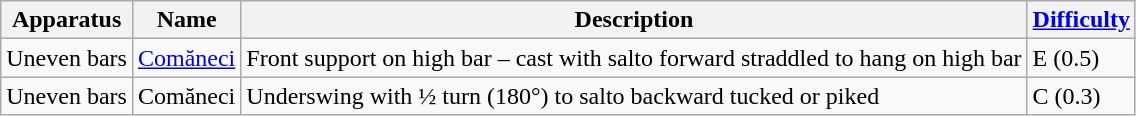<table class="wikitable">
<tr>
<th>Apparatus</th>
<th>Name</th>
<th>Description</th>
<th><a href='#'>Difficulty</a></th>
</tr>
<tr>
<td>Uneven bars</td>
<td><a href='#'>Comăneci</a></td>
<td>Front support on high bar – cast with salto forward straddled to hang on high bar</td>
<td>E (0.5)</td>
</tr>
<tr>
<td>Uneven bars</td>
<td>Comăneci</td>
<td>Underswing with ½ turn (180°) to salto backward tucked or piked</td>
<td>C (0.3)</td>
</tr>
</table>
